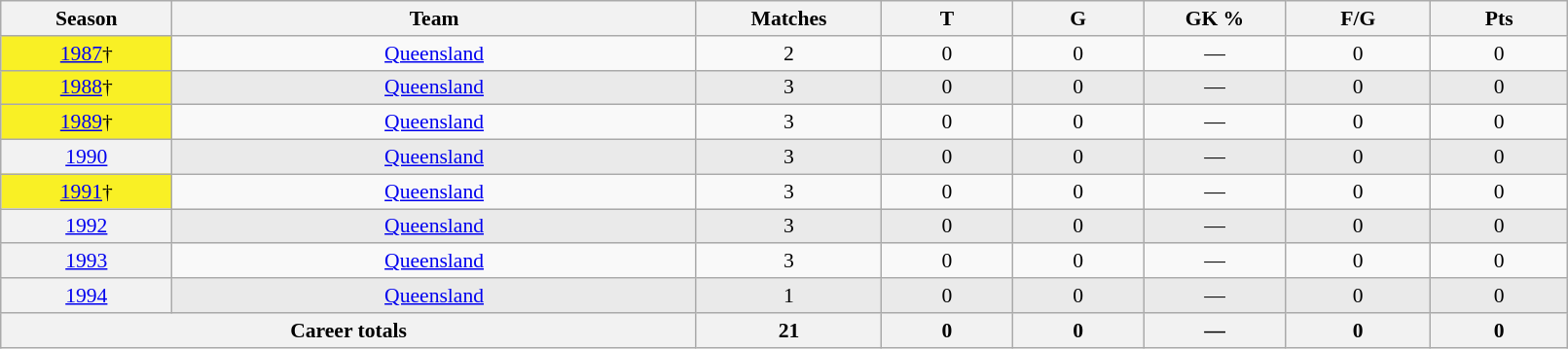<table class="wikitable sortable"  style="font-size:90%; text-align:center; width:85%;">
<tr>
<th width=2%>Season</th>
<th width=8%>Team</th>
<th width=2%>Matches</th>
<th width=2%>T</th>
<th width=2%>G</th>
<th width=2%>GK %</th>
<th width=2%>F/G</th>
<th width=2%>Pts</th>
</tr>
<tr>
<th scope="row" style="text-align:center;background:#f9f025; font-weight:normal"><a href='#'>1987</a>†</th>
<td style="text-align:center;"> <a href='#'>Queensland</a></td>
<td>2</td>
<td>0</td>
<td>0</td>
<td>—</td>
<td>0</td>
<td>0</td>
</tr>
<tr style="background-color: #EAEAEA">
<th scope="row" style="text-align:center;background:#f9f025; font-weight:normal"><a href='#'>1988</a>†</th>
<td style="text-align:center;"> <a href='#'>Queensland</a></td>
<td>3</td>
<td>0</td>
<td>0</td>
<td>—</td>
<td>0</td>
<td>0</td>
</tr>
<tr>
<th scope="row" style="text-align:center;background:#f9f025; font-weight:normal"><a href='#'>1989</a>†</th>
<td style="text-align:center;"> <a href='#'>Queensland</a></td>
<td>3</td>
<td>0</td>
<td>0</td>
<td>—</td>
<td>0</td>
<td>0</td>
</tr>
<tr style="background-color: #EAEAEA">
<th scope="row" style="text-align:center; font-weight:normal"><a href='#'>1990</a></th>
<td style="text-align:center;"> <a href='#'>Queensland</a></td>
<td>3</td>
<td>0</td>
<td>0</td>
<td>—</td>
<td>0</td>
<td>0</td>
</tr>
<tr>
<th scope="row" style="text-align:center;background:#f9f025; font-weight:normal"><a href='#'>1991</a>†</th>
<td style="text-align:center;"> <a href='#'>Queensland</a></td>
<td>3</td>
<td>0</td>
<td>0</td>
<td>—</td>
<td>0</td>
<td>0</td>
</tr>
<tr style="background-color: #EAEAEA">
<th scope="row" style="text-align:center; font-weight:normal"><a href='#'>1992</a></th>
<td style="text-align:center;"> <a href='#'>Queensland</a></td>
<td>3</td>
<td>0</td>
<td>0</td>
<td>—</td>
<td>0</td>
<td>0</td>
</tr>
<tr>
<th scope="row" style="text-align:center; font-weight:normal"><a href='#'>1993</a></th>
<td style="text-align:center;"> <a href='#'>Queensland</a></td>
<td>3</td>
<td>0</td>
<td>0</td>
<td>—</td>
<td>0</td>
<td>0</td>
</tr>
<tr style="background-color: #EAEAEA">
<th scope="row" style="text-align:center; font-weight:normal"><a href='#'>1994</a></th>
<td style="text-align:center;"> <a href='#'>Queensland</a></td>
<td>1</td>
<td>0</td>
<td>0</td>
<td>—</td>
<td>0</td>
<td>0</td>
</tr>
<tr class="sortbottom">
<th colspan=2>Career totals</th>
<th>21</th>
<th>0</th>
<th>0</th>
<th>—</th>
<th>0</th>
<th>0</th>
</tr>
</table>
